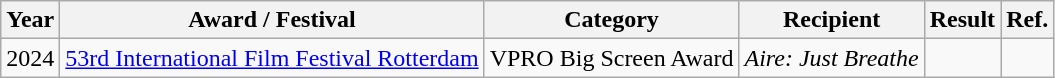<table class="wikitable">
<tr>
<th>Year</th>
<th>Award / Festival</th>
<th>Category</th>
<th>Recipient</th>
<th>Result</th>
<th>Ref.</th>
</tr>
<tr>
<td>2024</td>
<td><a href='#'>53rd International Film Festival Rotterdam</a></td>
<td>VPRO Big Screen Award</td>
<td><em>Aire: Just Breathe</em></td>
<td></td>
<td></td>
</tr>
</table>
